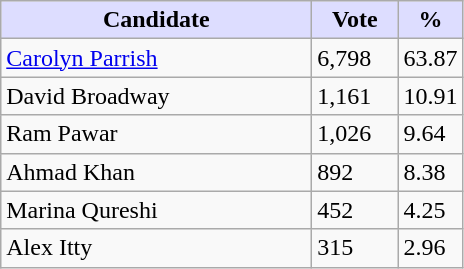<table class="wikitable">
<tr>
<th style="background:#ddf; width:200px;">Candidate</th>
<th style="background:#ddf; width:50px;">Vote</th>
<th style="background:#ddf; width:30px;">%</th>
</tr>
<tr>
<td><a href='#'>Carolyn Parrish</a></td>
<td>6,798</td>
<td>63.87</td>
</tr>
<tr>
<td>David Broadway</td>
<td>1,161</td>
<td>10.91</td>
</tr>
<tr>
<td>Ram Pawar</td>
<td>1,026</td>
<td>9.64</td>
</tr>
<tr>
<td>Ahmad Khan</td>
<td>892</td>
<td>8.38</td>
</tr>
<tr>
<td>Marina Qureshi</td>
<td>452</td>
<td>4.25</td>
</tr>
<tr>
<td>Alex Itty</td>
<td>315</td>
<td>2.96</td>
</tr>
</table>
